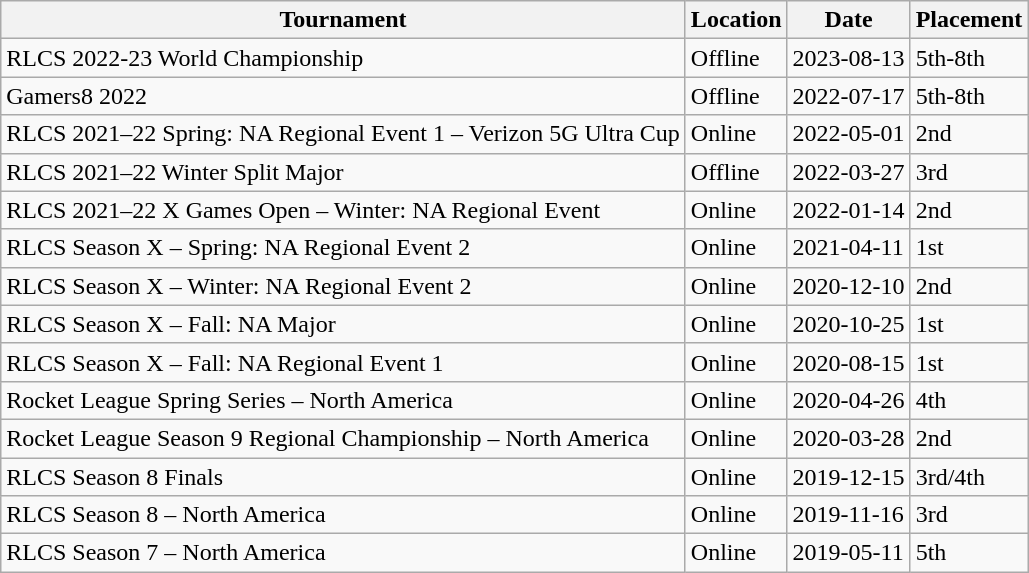<table class="wikitable sortable mw-collapsible">
<tr>
<th>Tournament</th>
<th><abbr>Location</abbr></th>
<th>Date</th>
<th>Placement</th>
</tr>
<tr>
<td>RLCS 2022-23 World Championship</td>
<td>Offline</td>
<td>2023-08-13</td>
<td>5th-8th</td>
</tr>
<tr>
<td>Gamers8 2022</td>
<td>Offline</td>
<td>2022-07-17</td>
<td>5th-8th</td>
</tr>
<tr>
<td>RLCS 2021–22 Spring: NA Regional Event 1 – Verizon 5G Ultra Cup</td>
<td>Online</td>
<td>2022-05-01</td>
<td>2nd</td>
</tr>
<tr>
<td>RLCS 2021–22 Winter Split Major</td>
<td>Offline</td>
<td>2022-03-27</td>
<td>3rd</td>
</tr>
<tr>
<td>RLCS 2021–22 X Games Open – Winter: NA Regional Event</td>
<td>Online</td>
<td>2022-01-14</td>
<td>2nd</td>
</tr>
<tr>
<td>RLCS Season X – Spring: NA Regional Event 2</td>
<td>Online</td>
<td>2021-04-11</td>
<td>1st</td>
</tr>
<tr>
<td>RLCS Season X – Winter: NA Regional Event 2</td>
<td>Online</td>
<td>2020-12-10</td>
<td>2nd</td>
</tr>
<tr>
<td>RLCS Season X – Fall: NA Major</td>
<td>Online</td>
<td>2020-10-25</td>
<td>1st</td>
</tr>
<tr>
<td>RLCS Season X – Fall: NA Regional Event 1</td>
<td>Online</td>
<td>2020-08-15</td>
<td>1st</td>
</tr>
<tr>
<td>Rocket League Spring Series – North America</td>
<td>Online</td>
<td>2020-04-26</td>
<td>4th</td>
</tr>
<tr>
<td>Rocket League Season 9 Regional Championship – North America</td>
<td>Online</td>
<td>2020-03-28</td>
<td>2nd</td>
</tr>
<tr>
<td>RLCS Season 8 Finals</td>
<td>Online</td>
<td>2019-12-15</td>
<td>3rd/4th</td>
</tr>
<tr>
<td>RLCS Season 8 – North America</td>
<td>Online</td>
<td>2019-11-16</td>
<td>3rd</td>
</tr>
<tr>
<td>RLCS Season 7 – North America</td>
<td>Online</td>
<td>2019-05-11</td>
<td>5th</td>
</tr>
</table>
